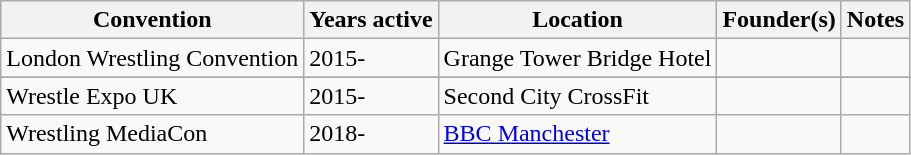<table class="sortable wikitable">
<tr>
<th>Convention</th>
<th>Years active</th>
<th>Location</th>
<th>Founder(s)</th>
<th>Notes</th>
</tr>
<tr>
<td>London Wrestling Convention</td>
<td>2015-</td>
<td>Grange Tower Bridge Hotel</td>
<td></td>
<td></td>
</tr>
<tr>
</tr>
<tr>
<td>Wrestle Expo UK</td>
<td>2015-</td>
<td>Second City CrossFit</td>
<td></td>
<td></td>
</tr>
<tr>
<td>Wrestling MediaCon</td>
<td>2018-</td>
<td><a href='#'>BBC Manchester</a></td>
<td></td>
<td></td>
</tr>
</table>
